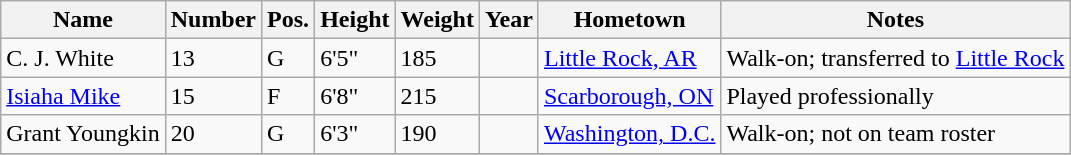<table class="wikitable sortable" border="1">
<tr>
<th>Name</th>
<th>Number</th>
<th>Pos.</th>
<th>Height</th>
<th>Weight</th>
<th>Year</th>
<th>Hometown</th>
<th class="unsortable">Notes</th>
</tr>
<tr>
<td>C. J. White</td>
<td>13</td>
<td>G</td>
<td>6'5"</td>
<td>185</td>
<td></td>
<td><a href='#'>Little Rock, AR</a></td>
<td>Walk-on; transferred to <a href='#'>Little Rock</a></td>
</tr>
<tr>
<td><a href='#'>Isiaha Mike</a></td>
<td>15</td>
<td>F</td>
<td>6'8"</td>
<td>215</td>
<td></td>
<td><a href='#'>Scarborough, ON</a></td>
<td>Played professionally</td>
</tr>
<tr>
<td>Grant Youngkin</td>
<td>20</td>
<td>G</td>
<td>6'3"</td>
<td>190</td>
<td></td>
<td><a href='#'>Washington, D.C.</a></td>
<td>Walk-on; not on team roster</td>
</tr>
<tr>
</tr>
</table>
